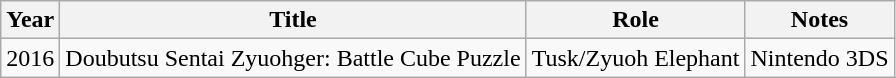<table class="wikitable sortable">
<tr>
<th>Year</th>
<th>Title</th>
<th>Role</th>
<th class="unsortable">Notes</th>
</tr>
<tr>
<td>2016</td>
<td>Doubutsu Sentai Zyuohger: Battle Cube Puzzle</td>
<td>Tusk/Zyuoh Elephant</td>
<td>Nintendo 3DS</td>
</tr>
</table>
